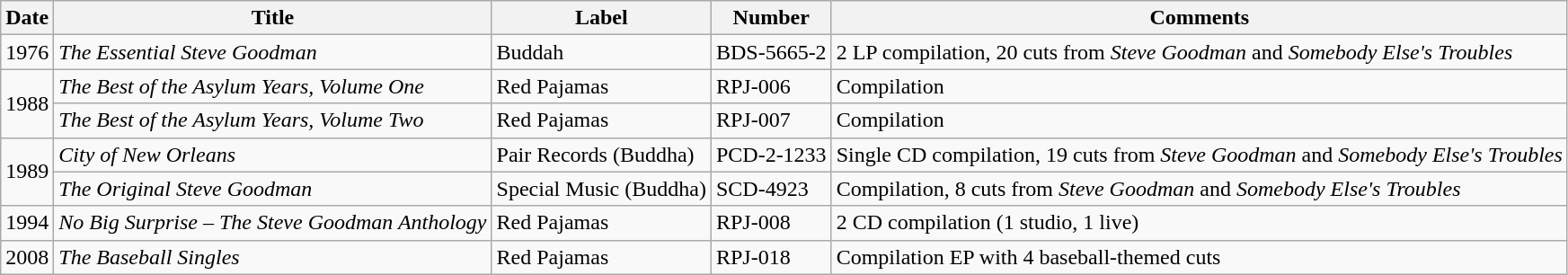<table class="wikitable sortable">
<tr>
<th>Date</th>
<th>Title</th>
<th>Label</th>
<th>Number</th>
<th class="unsortable">Comments</th>
</tr>
<tr>
<td>1976</td>
<td><em>The Essential Steve Goodman</em></td>
<td>Buddah</td>
<td>BDS-5665-2</td>
<td>2 LP compilation, 20 cuts from <em>Steve Goodman</em> and <em>Somebody Else's Troubles</em></td>
</tr>
<tr>
<td rowspan="2">1988</td>
<td><em>The Best of the Asylum Years, Volume One</em></td>
<td>Red Pajamas</td>
<td>RPJ-006</td>
<td>Compilation</td>
</tr>
<tr>
<td><em>The Best of the Asylum Years, Volume Two</em></td>
<td>Red Pajamas</td>
<td>RPJ-007</td>
<td>Compilation</td>
</tr>
<tr>
<td rowspan="2">1989</td>
<td><em>City of New Orleans</em></td>
<td>Pair Records (Buddha)</td>
<td>PCD-2-1233</td>
<td>Single CD compilation, 19 cuts from <em>Steve Goodman</em> and <em>Somebody Else's Troubles</em></td>
</tr>
<tr>
<td><em>The Original Steve Goodman</em></td>
<td>Special Music (Buddha)</td>
<td>SCD-4923</td>
<td>Compilation, 8 cuts from <em>Steve Goodman</em> and <em>Somebody Else's Troubles</em></td>
</tr>
<tr>
<td>1994</td>
<td><em>No Big Surprise – The Steve Goodman Anthology</em></td>
<td>Red Pajamas</td>
<td>RPJ-008</td>
<td>2 CD compilation (1 studio, 1 live)</td>
</tr>
<tr>
<td>2008</td>
<td><em>The Baseball Singles</em></td>
<td>Red Pajamas</td>
<td>RPJ-018</td>
<td>Compilation EP with 4 baseball-themed cuts</td>
</tr>
</table>
